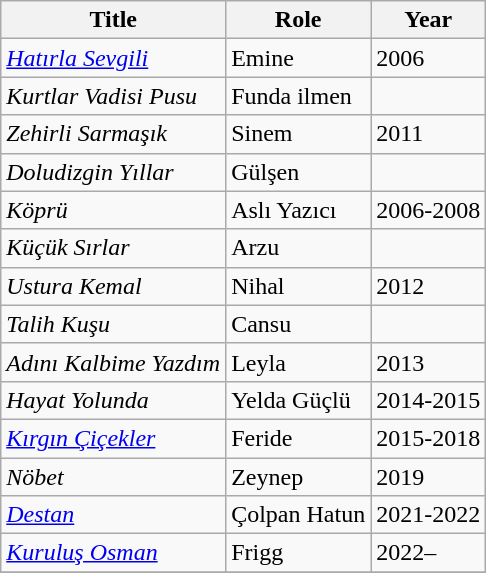<table class="wikitable">
<tr>
<th>Title</th>
<th>Role</th>
<th>Year</th>
</tr>
<tr>
<td><em><a href='#'>Hatırla Sevgili</a></em></td>
<td>Emine</td>
<td>2006</td>
</tr>
<tr>
<td><em>Kurtlar Vadisi Pusu</em></td>
<td>Funda ilmen</td>
</tr>
<tr>
<td><em>Zehirli Sarmaşık</em></td>
<td>Sinem</td>
<td>2011</td>
</tr>
<tr>
<td><em>Doludizgin Yıllar</em></td>
<td>Gülşen</td>
</tr>
<tr>
<td><em>Köprü</em></td>
<td>Aslı Yazıcı</td>
<td>2006-2008</td>
</tr>
<tr>
<td><em>Küçük Sırlar</em></td>
<td>Arzu</td>
</tr>
<tr>
<td><em>Ustura Kemal</em></td>
<td>Nihal</td>
<td>2012</td>
</tr>
<tr>
<td><em>Talih Kuşu</em></td>
<td>Cansu</td>
</tr>
<tr>
<td><em>Adını Kalbime Yazdım</em></td>
<td>Leyla</td>
<td>2013</td>
</tr>
<tr>
<td><em>Hayat Yolunda</em></td>
<td>Yelda Güçlü</td>
<td>2014-2015</td>
</tr>
<tr>
<td><em><a href='#'>Kırgın Çiçekler</a></em></td>
<td>Feride</td>
<td>2015-2018</td>
</tr>
<tr>
<td><em>Nöbet</em></td>
<td>Zeynep</td>
<td>2019</td>
</tr>
<tr>
<td><em><a href='#'>Destan</a></em></td>
<td>Çolpan Hatun</td>
<td>2021-2022</td>
</tr>
<tr>
<td><em><a href='#'>Kuruluş Osman</a></em></td>
<td>Frigg</td>
<td>2022–</td>
</tr>
<tr>
</tr>
</table>
